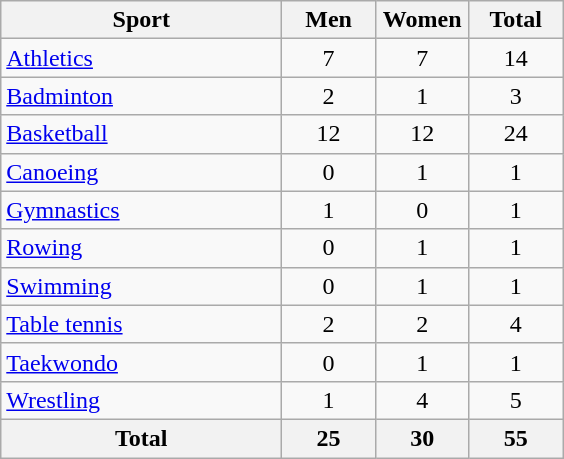<table class="wikitable sortable" style="text-align:center;">
<tr>
<th width=180>Sport</th>
<th width=55>Men</th>
<th width=55>Women</th>
<th width=55>Total</th>
</tr>
<tr>
<td align=left><a href='#'>Athletics</a></td>
<td>7</td>
<td>7</td>
<td>14</td>
</tr>
<tr>
<td align=left><a href='#'>Badminton</a></td>
<td>2</td>
<td>1</td>
<td>3</td>
</tr>
<tr>
<td align=left><a href='#'>Basketball</a></td>
<td>12</td>
<td>12</td>
<td>24</td>
</tr>
<tr>
<td align=left><a href='#'>Canoeing</a></td>
<td>0</td>
<td>1</td>
<td>1</td>
</tr>
<tr>
<td align=left><a href='#'>Gymnastics</a></td>
<td>1</td>
<td>0</td>
<td>1</td>
</tr>
<tr>
<td align=left><a href='#'>Rowing</a></td>
<td>0</td>
<td>1</td>
<td>1</td>
</tr>
<tr>
<td align=left><a href='#'>Swimming</a></td>
<td>0</td>
<td>1</td>
<td>1</td>
</tr>
<tr>
<td align=left><a href='#'>Table tennis</a></td>
<td>2</td>
<td>2</td>
<td>4</td>
</tr>
<tr>
<td align=left><a href='#'>Taekwondo</a></td>
<td>0</td>
<td>1</td>
<td>1</td>
</tr>
<tr>
<td align=left><a href='#'>Wrestling</a></td>
<td>1</td>
<td>4</td>
<td>5</td>
</tr>
<tr>
<th>Total</th>
<th>25</th>
<th>30</th>
<th>55</th>
</tr>
</table>
